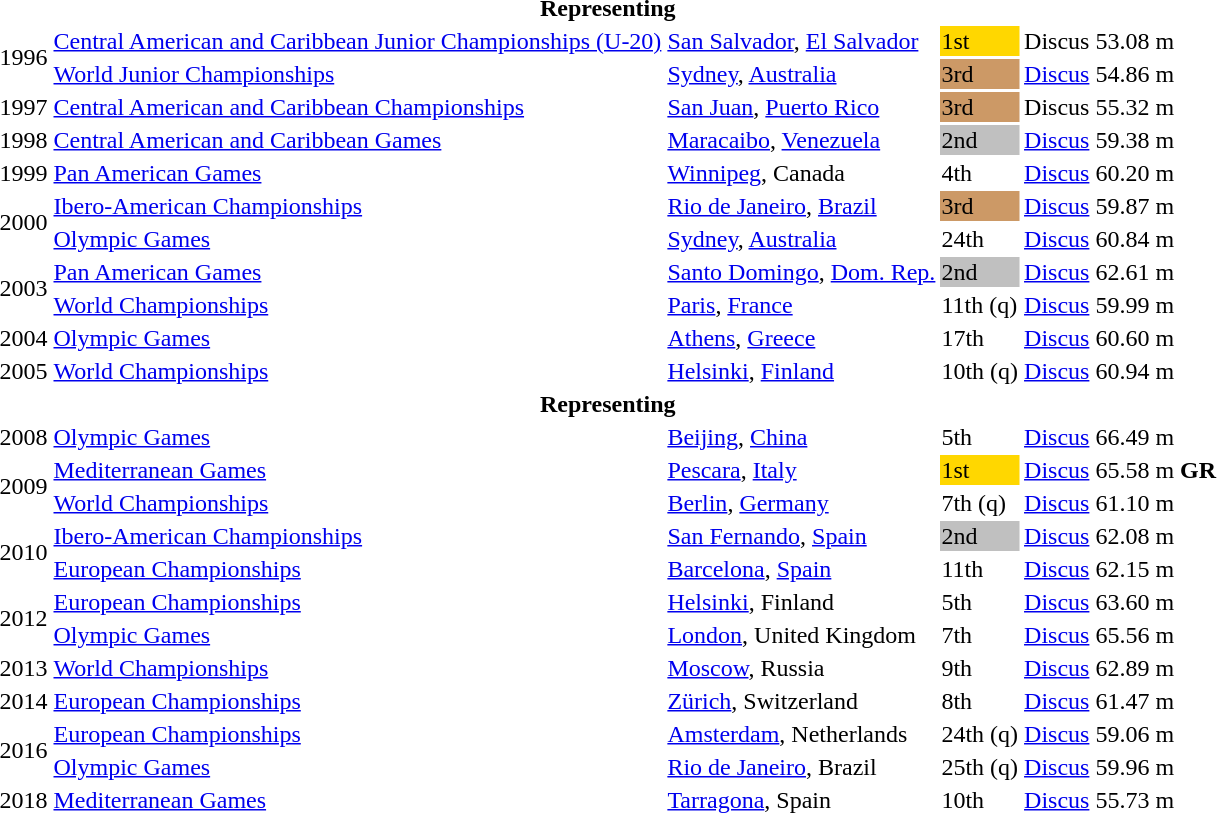<table>
<tr>
<th colspan="6">Representing </th>
</tr>
<tr>
<td rowspan = "2">1996</td>
<td><a href='#'>Central American and Caribbean Junior Championships (U-20)</a></td>
<td><a href='#'>San Salvador</a>, <a href='#'>El Salvador</a></td>
<td bgcolor=gold>1st</td>
<td>Discus</td>
<td>53.08 m</td>
</tr>
<tr>
<td><a href='#'>World Junior Championships</a></td>
<td><a href='#'>Sydney</a>, <a href='#'>Australia</a></td>
<td bgcolor="cc9966">3rd</td>
<td><a href='#'>Discus</a></td>
<td>54.86 m</td>
</tr>
<tr>
<td>1997</td>
<td><a href='#'>Central American and Caribbean Championships</a></td>
<td><a href='#'>San Juan</a>, <a href='#'>Puerto Rico</a></td>
<td bgcolor=cc9966>3rd</td>
<td>Discus</td>
<td>55.32 m</td>
</tr>
<tr>
<td>1998</td>
<td><a href='#'>Central American and Caribbean Games</a></td>
<td><a href='#'>Maracaibo</a>, <a href='#'>Venezuela</a></td>
<td bgcolor="silver">2nd</td>
<td><a href='#'>Discus</a></td>
<td>59.38 m</td>
</tr>
<tr>
<td>1999</td>
<td><a href='#'>Pan American Games</a></td>
<td><a href='#'>Winnipeg</a>, Canada</td>
<td>4th</td>
<td><a href='#'>Discus</a></td>
<td>60.20 m</td>
</tr>
<tr>
<td rowspan = "2">2000</td>
<td><a href='#'>Ibero-American Championships</a></td>
<td><a href='#'>Rio de Janeiro</a>, <a href='#'>Brazil</a></td>
<td bgcolor=cc9966>3rd</td>
<td><a href='#'>Discus</a></td>
<td>59.87 m</td>
</tr>
<tr>
<td><a href='#'>Olympic Games</a></td>
<td><a href='#'>Sydney</a>, <a href='#'>Australia</a></td>
<td>24th</td>
<td><a href='#'>Discus</a></td>
<td>60.84 m</td>
</tr>
<tr>
<td rowspan = "2">2003</td>
<td><a href='#'>Pan American Games</a></td>
<td><a href='#'>Santo Domingo</a>, <a href='#'>Dom. Rep.</a></td>
<td bgcolor="silver">2nd</td>
<td><a href='#'>Discus</a></td>
<td>62.61 m</td>
</tr>
<tr>
<td><a href='#'>World Championships</a></td>
<td><a href='#'>Paris</a>, <a href='#'>France</a></td>
<td>11th (q)</td>
<td><a href='#'>Discus</a></td>
<td>59.99 m</td>
</tr>
<tr>
<td>2004</td>
<td><a href='#'>Olympic Games</a></td>
<td><a href='#'>Athens</a>, <a href='#'>Greece</a></td>
<td>17th</td>
<td><a href='#'>Discus</a></td>
<td>60.60 m</td>
</tr>
<tr>
<td>2005</td>
<td><a href='#'>World Championships</a></td>
<td><a href='#'>Helsinki</a>, <a href='#'>Finland</a></td>
<td>10th (q)</td>
<td><a href='#'>Discus</a></td>
<td>60.94 m</td>
</tr>
<tr>
<th colspan="6">Representing </th>
</tr>
<tr>
<td>2008</td>
<td><a href='#'>Olympic Games</a></td>
<td><a href='#'>Beijing</a>, <a href='#'>China</a></td>
<td>5th</td>
<td><a href='#'>Discus</a></td>
<td>66.49 m</td>
</tr>
<tr>
<td rowspan = "2">2009</td>
<td><a href='#'>Mediterranean Games</a></td>
<td><a href='#'>Pescara</a>, <a href='#'>Italy</a></td>
<td bgcolor="gold">1st</td>
<td><a href='#'>Discus</a></td>
<td>65.58 m <strong>GR</strong></td>
</tr>
<tr>
<td><a href='#'>World Championships</a></td>
<td><a href='#'>Berlin</a>, <a href='#'>Germany</a></td>
<td>7th (q)</td>
<td><a href='#'>Discus</a></td>
<td>61.10 m</td>
</tr>
<tr>
<td rowspan=2>2010</td>
<td><a href='#'>Ibero-American Championships</a></td>
<td><a href='#'>San Fernando</a>, <a href='#'>Spain</a></td>
<td bgcolor="silver">2nd</td>
<td><a href='#'>Discus</a></td>
<td>62.08 m</td>
</tr>
<tr>
<td><a href='#'>European Championships</a></td>
<td><a href='#'>Barcelona</a>, <a href='#'>Spain</a></td>
<td>11th</td>
<td><a href='#'>Discus</a></td>
<td>62.15 m</td>
</tr>
<tr>
<td rowspan=2>2012</td>
<td><a href='#'>European Championships</a></td>
<td><a href='#'>Helsinki</a>, Finland</td>
<td>5th</td>
<td><a href='#'>Discus</a></td>
<td>63.60 m</td>
</tr>
<tr>
<td><a href='#'>Olympic Games</a></td>
<td><a href='#'>London</a>, United Kingdom</td>
<td>7th</td>
<td><a href='#'>Discus</a></td>
<td>65.56 m</td>
</tr>
<tr>
<td>2013</td>
<td><a href='#'>World Championships</a></td>
<td><a href='#'>Moscow</a>, Russia</td>
<td>9th</td>
<td><a href='#'>Discus</a></td>
<td>62.89 m</td>
</tr>
<tr>
<td>2014</td>
<td><a href='#'>European Championships</a></td>
<td><a href='#'>Zürich</a>, Switzerland</td>
<td>8th</td>
<td><a href='#'>Discus</a></td>
<td>61.47 m</td>
</tr>
<tr>
<td rowspan=2>2016</td>
<td><a href='#'>European Championships</a></td>
<td><a href='#'>Amsterdam</a>, Netherlands</td>
<td>24th (q)</td>
<td><a href='#'>Discus</a></td>
<td>59.06 m</td>
</tr>
<tr>
<td><a href='#'>Olympic Games</a></td>
<td><a href='#'>Rio de Janeiro</a>, Brazil</td>
<td>25th (q)</td>
<td><a href='#'>Discus</a></td>
<td>59.96 m</td>
</tr>
<tr>
<td>2018</td>
<td><a href='#'>Mediterranean Games</a></td>
<td><a href='#'>Tarragona</a>, Spain</td>
<td>10th</td>
<td><a href='#'>Discus</a></td>
<td>55.73 m</td>
</tr>
</table>
